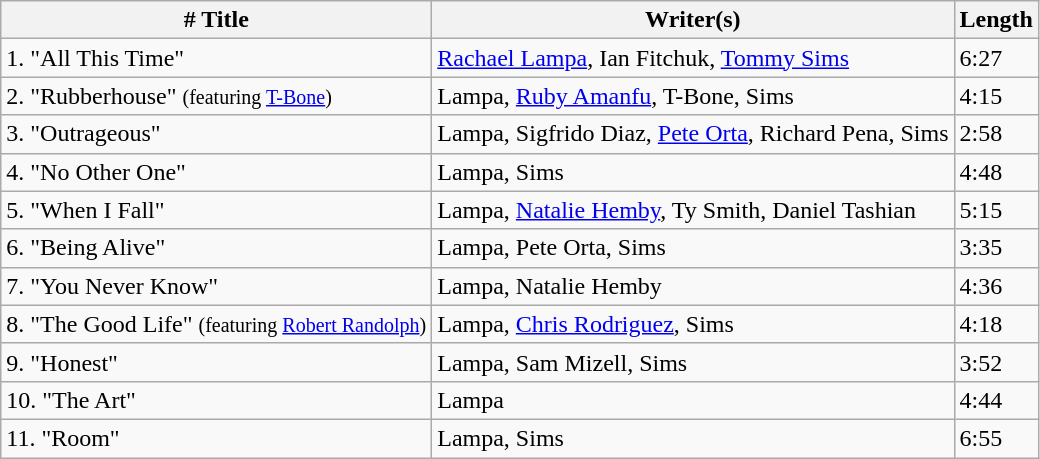<table class="wikitable" border="1">
<tr>
<th># Title</th>
<th>Writer(s)</th>
<th>Length</th>
</tr>
<tr>
<td>1. "All This Time"</td>
<td><a href='#'>Rachael Lampa</a>, Ian Fitchuk, <a href='#'>Tommy Sims</a></td>
<td>6:27</td>
</tr>
<tr>
<td>2. "Rubberhouse" <small>(featuring <a href='#'>T-Bone</a>)</small></td>
<td>Lampa, <a href='#'>Ruby Amanfu</a>, T-Bone, Sims</td>
<td>4:15</td>
</tr>
<tr>
<td>3. "Outrageous"</td>
<td>Lampa, Sigfrido Diaz, <a href='#'>Pete Orta</a>, Richard Pena, Sims</td>
<td>2:58</td>
</tr>
<tr>
<td>4. "No Other One"</td>
<td>Lampa, Sims</td>
<td>4:48</td>
</tr>
<tr>
<td>5. "When I Fall"</td>
<td>Lampa, <a href='#'>Natalie Hemby</a>, Ty Smith, Daniel Tashian</td>
<td>5:15</td>
</tr>
<tr>
<td>6. "Being Alive"</td>
<td>Lampa, Pete Orta, Sims</td>
<td>3:35</td>
</tr>
<tr>
<td>7. "You Never Know"</td>
<td>Lampa, Natalie Hemby</td>
<td>4:36</td>
</tr>
<tr>
<td>8. "The Good Life" <small>(featuring <a href='#'>Robert Randolph</a>)</small></td>
<td>Lampa, <a href='#'>Chris Rodriguez</a>, Sims</td>
<td>4:18</td>
</tr>
<tr>
<td>9. "Honest"</td>
<td>Lampa, Sam Mizell, Sims</td>
<td>3:52</td>
</tr>
<tr>
<td>10. "The Art"</td>
<td>Lampa</td>
<td>4:44</td>
</tr>
<tr>
<td>11. "Room"</td>
<td>Lampa, Sims</td>
<td>6:55</td>
</tr>
</table>
